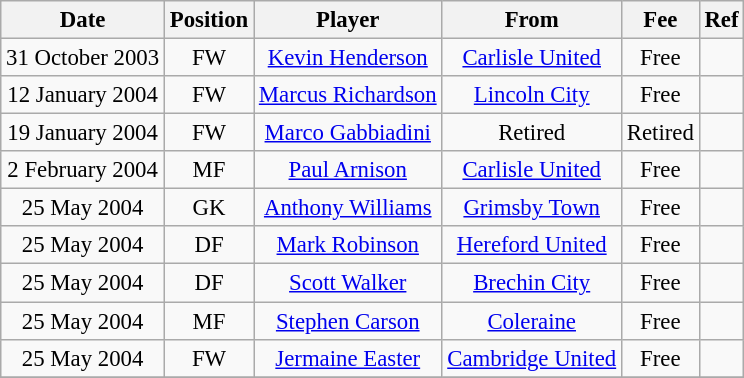<table class="wikitable" style="font-size: 95%; text-align: center;">
<tr>
<th>Date</th>
<th>Position</th>
<th>Player</th>
<th>From</th>
<th>Fee</th>
<th>Ref</th>
</tr>
<tr>
<td>31 October 2003</td>
<td>FW</td>
<td><a href='#'>Kevin Henderson</a></td>
<td><a href='#'>Carlisle United</a></td>
<td>Free</td>
<td></td>
</tr>
<tr>
<td>12 January 2004</td>
<td>FW</td>
<td><a href='#'>Marcus Richardson</a></td>
<td><a href='#'>Lincoln City</a></td>
<td>Free</td>
<td></td>
</tr>
<tr>
<td>19 January 2004</td>
<td>FW</td>
<td><a href='#'>Marco Gabbiadini</a></td>
<td>Retired</td>
<td>Retired</td>
<td></td>
</tr>
<tr>
<td>2 February 2004</td>
<td>MF</td>
<td><a href='#'>Paul Arnison</a></td>
<td><a href='#'>Carlisle United</a></td>
<td>Free</td>
<td></td>
</tr>
<tr>
<td>25 May 2004</td>
<td>GK</td>
<td><a href='#'>Anthony Williams</a></td>
<td><a href='#'>Grimsby Town</a></td>
<td>Free</td>
<td></td>
</tr>
<tr>
<td>25 May 2004</td>
<td>DF</td>
<td><a href='#'>Mark Robinson</a></td>
<td><a href='#'>Hereford United</a></td>
<td>Free</td>
<td></td>
</tr>
<tr>
<td>25 May 2004</td>
<td>DF</td>
<td><a href='#'>Scott Walker</a></td>
<td><a href='#'>Brechin City</a></td>
<td>Free</td>
<td></td>
</tr>
<tr>
<td>25 May 2004</td>
<td>MF</td>
<td><a href='#'>Stephen Carson</a></td>
<td><a href='#'>Coleraine</a></td>
<td>Free</td>
<td></td>
</tr>
<tr>
<td>25 May 2004</td>
<td>FW</td>
<td><a href='#'>Jermaine Easter</a></td>
<td><a href='#'>Cambridge United</a></td>
<td>Free</td>
<td></td>
</tr>
<tr>
</tr>
</table>
